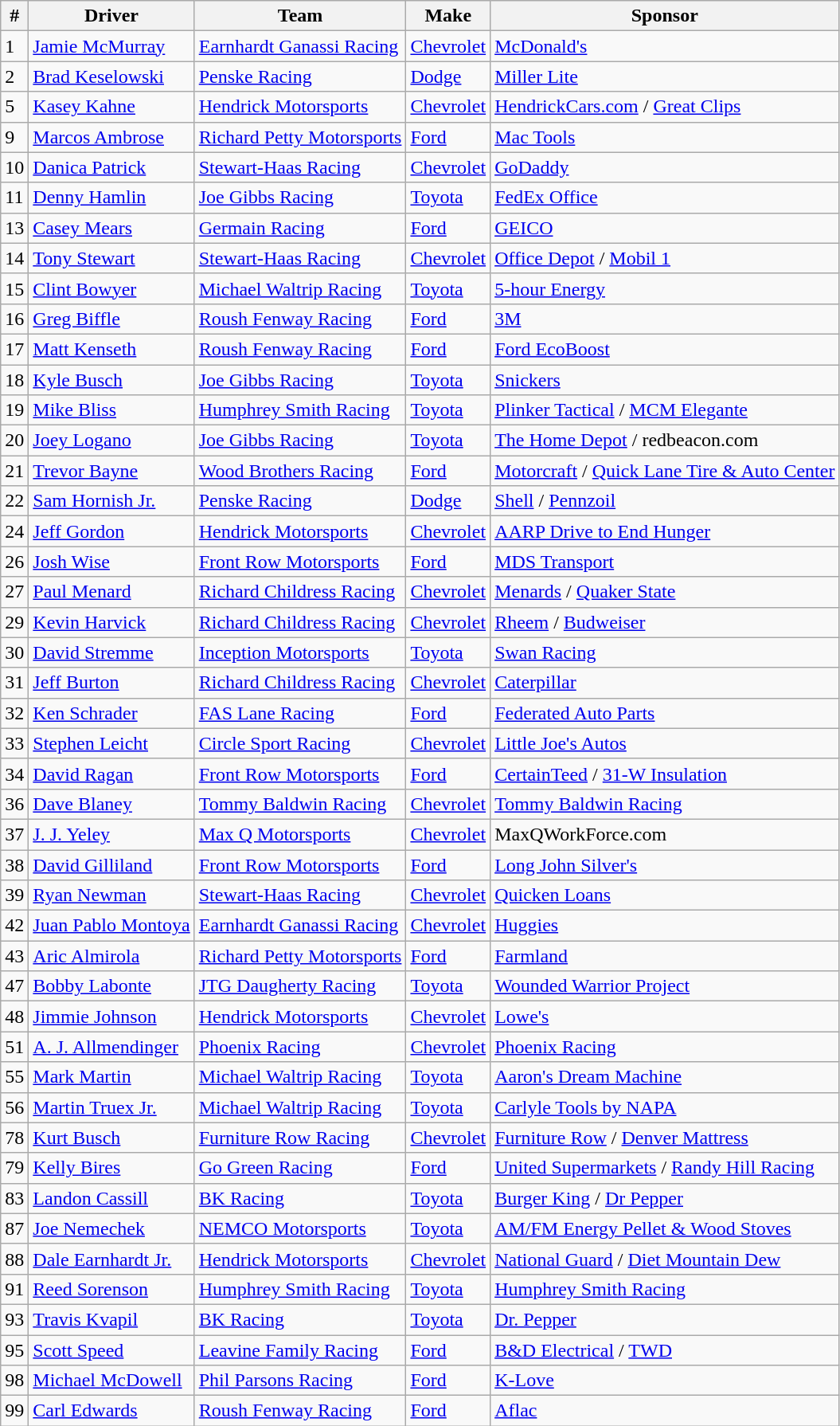<table class="wikitable">
<tr>
<th>#</th>
<th>Driver</th>
<th>Team</th>
<th>Make</th>
<th>Sponsor</th>
</tr>
<tr>
<td>1</td>
<td><a href='#'>Jamie McMurray</a></td>
<td><a href='#'>Earnhardt Ganassi Racing</a></td>
<td><a href='#'>Chevrolet</a></td>
<td><a href='#'>McDonald's</a></td>
</tr>
<tr>
<td>2</td>
<td><a href='#'>Brad Keselowski</a></td>
<td><a href='#'>Penske Racing</a></td>
<td><a href='#'>Dodge</a></td>
<td><a href='#'>Miller Lite</a></td>
</tr>
<tr>
<td>5</td>
<td><a href='#'>Kasey Kahne</a></td>
<td><a href='#'>Hendrick Motorsports</a></td>
<td><a href='#'>Chevrolet</a></td>
<td><a href='#'>HendrickCars.com</a> / <a href='#'>Great Clips</a></td>
</tr>
<tr>
<td>9</td>
<td><a href='#'>Marcos Ambrose</a></td>
<td><a href='#'>Richard Petty Motorsports</a></td>
<td><a href='#'>Ford</a></td>
<td><a href='#'>Mac Tools</a></td>
</tr>
<tr>
<td>10</td>
<td><a href='#'>Danica Patrick</a></td>
<td><a href='#'>Stewart-Haas Racing</a></td>
<td><a href='#'>Chevrolet</a></td>
<td><a href='#'>GoDaddy</a></td>
</tr>
<tr>
<td>11</td>
<td><a href='#'>Denny Hamlin</a></td>
<td><a href='#'>Joe Gibbs Racing</a></td>
<td><a href='#'>Toyota</a></td>
<td><a href='#'>FedEx Office</a></td>
</tr>
<tr>
<td>13</td>
<td><a href='#'>Casey Mears</a></td>
<td><a href='#'>Germain Racing</a></td>
<td><a href='#'>Ford</a></td>
<td><a href='#'>GEICO</a></td>
</tr>
<tr>
<td>14</td>
<td><a href='#'>Tony Stewart</a></td>
<td><a href='#'>Stewart-Haas Racing</a></td>
<td><a href='#'>Chevrolet</a></td>
<td><a href='#'>Office Depot</a> / <a href='#'>Mobil 1</a></td>
</tr>
<tr>
<td>15</td>
<td><a href='#'>Clint Bowyer</a></td>
<td><a href='#'>Michael Waltrip Racing</a></td>
<td><a href='#'>Toyota</a></td>
<td><a href='#'>5-hour Energy</a></td>
</tr>
<tr>
<td>16</td>
<td><a href='#'>Greg Biffle</a></td>
<td><a href='#'>Roush Fenway Racing</a></td>
<td><a href='#'>Ford</a></td>
<td><a href='#'>3M</a></td>
</tr>
<tr>
<td>17</td>
<td><a href='#'>Matt Kenseth</a></td>
<td><a href='#'>Roush Fenway Racing</a></td>
<td><a href='#'>Ford</a></td>
<td><a href='#'>Ford EcoBoost</a></td>
</tr>
<tr>
<td>18</td>
<td><a href='#'>Kyle Busch</a></td>
<td><a href='#'>Joe Gibbs Racing</a></td>
<td><a href='#'>Toyota</a></td>
<td><a href='#'>Snickers</a></td>
</tr>
<tr>
<td>19</td>
<td><a href='#'>Mike Bliss</a></td>
<td><a href='#'>Humphrey Smith Racing</a></td>
<td><a href='#'>Toyota</a></td>
<td><a href='#'>Plinker Tactical</a> / <a href='#'>MCM Elegante</a></td>
</tr>
<tr>
<td>20</td>
<td><a href='#'>Joey Logano</a></td>
<td><a href='#'>Joe Gibbs Racing</a></td>
<td><a href='#'>Toyota</a></td>
<td><a href='#'>The Home Depot</a> / redbeacon.com</td>
</tr>
<tr>
<td>21</td>
<td><a href='#'>Trevor Bayne</a></td>
<td><a href='#'>Wood Brothers Racing</a></td>
<td><a href='#'>Ford</a></td>
<td><a href='#'>Motorcraft</a> / <a href='#'>Quick Lane Tire & Auto Center</a></td>
</tr>
<tr>
<td>22</td>
<td><a href='#'>Sam Hornish Jr.</a></td>
<td><a href='#'>Penske Racing</a></td>
<td><a href='#'>Dodge</a></td>
<td><a href='#'>Shell</a> / <a href='#'>Pennzoil</a></td>
</tr>
<tr>
<td>24</td>
<td><a href='#'>Jeff Gordon</a></td>
<td><a href='#'>Hendrick Motorsports</a></td>
<td><a href='#'>Chevrolet</a></td>
<td><a href='#'>AARP Drive to End Hunger</a></td>
</tr>
<tr>
<td>26</td>
<td><a href='#'>Josh Wise</a></td>
<td><a href='#'>Front Row Motorsports</a></td>
<td><a href='#'>Ford</a></td>
<td><a href='#'>MDS Transport</a></td>
</tr>
<tr>
<td>27</td>
<td><a href='#'>Paul Menard</a></td>
<td><a href='#'>Richard Childress Racing</a></td>
<td><a href='#'>Chevrolet</a></td>
<td><a href='#'>Menards</a> / <a href='#'>Quaker State</a></td>
</tr>
<tr>
<td>29</td>
<td><a href='#'>Kevin Harvick</a></td>
<td><a href='#'>Richard Childress Racing</a></td>
<td><a href='#'>Chevrolet</a></td>
<td><a href='#'>Rheem</a> / <a href='#'>Budweiser</a></td>
</tr>
<tr>
<td>30</td>
<td><a href='#'>David Stremme</a></td>
<td><a href='#'>Inception Motorsports</a></td>
<td><a href='#'>Toyota</a></td>
<td><a href='#'>Swan Racing</a></td>
</tr>
<tr>
<td>31</td>
<td><a href='#'>Jeff Burton</a></td>
<td><a href='#'>Richard Childress Racing</a></td>
<td><a href='#'>Chevrolet</a></td>
<td><a href='#'>Caterpillar</a></td>
</tr>
<tr>
<td>32</td>
<td><a href='#'>Ken Schrader</a></td>
<td><a href='#'>FAS Lane Racing</a></td>
<td><a href='#'>Ford</a></td>
<td><a href='#'>Federated Auto Parts</a></td>
</tr>
<tr>
<td>33</td>
<td><a href='#'>Stephen Leicht</a></td>
<td><a href='#'>Circle Sport Racing</a></td>
<td><a href='#'>Chevrolet</a></td>
<td><a href='#'>Little Joe's Autos</a></td>
</tr>
<tr>
<td>34</td>
<td><a href='#'>David Ragan</a></td>
<td><a href='#'>Front Row Motorsports</a></td>
<td><a href='#'>Ford</a></td>
<td><a href='#'>CertainTeed</a> / <a href='#'>31-W Insulation</a></td>
</tr>
<tr>
<td>36</td>
<td><a href='#'>Dave Blaney</a></td>
<td><a href='#'>Tommy Baldwin Racing</a></td>
<td><a href='#'>Chevrolet</a></td>
<td><a href='#'>Tommy Baldwin Racing</a></td>
</tr>
<tr>
<td>37</td>
<td><a href='#'>J. J. Yeley</a></td>
<td><a href='#'>Max Q Motorsports</a></td>
<td><a href='#'>Chevrolet</a></td>
<td>MaxQWorkForce.com</td>
</tr>
<tr>
<td>38</td>
<td><a href='#'>David Gilliland</a></td>
<td><a href='#'>Front Row Motorsports</a></td>
<td><a href='#'>Ford</a></td>
<td><a href='#'>Long John Silver's</a></td>
</tr>
<tr>
<td>39</td>
<td><a href='#'>Ryan Newman</a></td>
<td><a href='#'>Stewart-Haas Racing</a></td>
<td><a href='#'>Chevrolet</a></td>
<td><a href='#'>Quicken Loans</a></td>
</tr>
<tr>
<td>42</td>
<td><a href='#'>Juan Pablo Montoya</a></td>
<td><a href='#'>Earnhardt Ganassi Racing</a></td>
<td><a href='#'>Chevrolet</a></td>
<td><a href='#'>Huggies</a></td>
</tr>
<tr>
<td>43</td>
<td><a href='#'>Aric Almirola</a></td>
<td><a href='#'>Richard Petty Motorsports</a></td>
<td><a href='#'>Ford</a></td>
<td><a href='#'>Farmland</a></td>
</tr>
<tr>
<td>47</td>
<td><a href='#'>Bobby Labonte</a></td>
<td><a href='#'>JTG Daugherty Racing</a></td>
<td><a href='#'>Toyota</a></td>
<td><a href='#'>Wounded Warrior Project</a></td>
</tr>
<tr>
<td>48</td>
<td><a href='#'>Jimmie Johnson</a></td>
<td><a href='#'>Hendrick Motorsports</a></td>
<td><a href='#'>Chevrolet</a></td>
<td><a href='#'>Lowe's</a></td>
</tr>
<tr>
<td>51</td>
<td><a href='#'>A. J. Allmendinger</a></td>
<td><a href='#'>Phoenix Racing</a></td>
<td><a href='#'>Chevrolet</a></td>
<td><a href='#'>Phoenix Racing</a></td>
</tr>
<tr>
<td>55</td>
<td><a href='#'>Mark Martin</a></td>
<td><a href='#'>Michael Waltrip Racing</a></td>
<td><a href='#'>Toyota</a></td>
<td><a href='#'>Aaron's Dream Machine</a></td>
</tr>
<tr>
<td>56</td>
<td><a href='#'>Martin Truex Jr.</a></td>
<td><a href='#'>Michael Waltrip Racing</a></td>
<td><a href='#'>Toyota</a></td>
<td><a href='#'>Carlyle Tools by NAPA</a></td>
</tr>
<tr>
<td>78</td>
<td><a href='#'>Kurt Busch</a></td>
<td><a href='#'>Furniture Row Racing</a></td>
<td><a href='#'>Chevrolet</a></td>
<td><a href='#'>Furniture Row</a> / <a href='#'>Denver Mattress</a></td>
</tr>
<tr>
<td>79</td>
<td><a href='#'>Kelly Bires</a></td>
<td><a href='#'>Go Green Racing</a></td>
<td><a href='#'>Ford</a></td>
<td><a href='#'>United Supermarkets</a> / <a href='#'>Randy Hill Racing</a></td>
</tr>
<tr>
<td>83</td>
<td><a href='#'>Landon Cassill</a></td>
<td><a href='#'>BK Racing</a></td>
<td><a href='#'>Toyota</a></td>
<td><a href='#'>Burger King</a> / <a href='#'>Dr Pepper</a></td>
</tr>
<tr>
<td>87</td>
<td><a href='#'>Joe Nemechek</a></td>
<td><a href='#'>NEMCO Motorsports</a></td>
<td><a href='#'>Toyota</a></td>
<td><a href='#'>AM/FM Energy Pellet & Wood Stoves</a></td>
</tr>
<tr>
<td>88</td>
<td><a href='#'>Dale Earnhardt Jr.</a></td>
<td><a href='#'>Hendrick Motorsports</a></td>
<td><a href='#'>Chevrolet</a></td>
<td><a href='#'>National Guard</a>  / <a href='#'>Diet Mountain Dew</a></td>
</tr>
<tr>
<td>91</td>
<td><a href='#'>Reed Sorenson</a></td>
<td><a href='#'>Humphrey Smith Racing</a></td>
<td><a href='#'>Toyota</a></td>
<td><a href='#'>Humphrey Smith Racing</a></td>
</tr>
<tr>
<td>93</td>
<td><a href='#'>Travis Kvapil</a></td>
<td><a href='#'>BK Racing</a></td>
<td><a href='#'>Toyota</a></td>
<td><a href='#'>Dr. Pepper</a></td>
</tr>
<tr>
<td>95</td>
<td><a href='#'>Scott Speed</a></td>
<td><a href='#'>Leavine Family Racing</a></td>
<td><a href='#'>Ford</a></td>
<td><a href='#'>B&D Electrical</a> / <a href='#'>TWD</a></td>
</tr>
<tr>
<td>98</td>
<td><a href='#'>Michael McDowell</a></td>
<td><a href='#'>Phil Parsons Racing</a></td>
<td><a href='#'>Ford</a></td>
<td><a href='#'>K-Love</a></td>
</tr>
<tr>
<td>99</td>
<td><a href='#'>Carl Edwards</a></td>
<td><a href='#'>Roush Fenway Racing</a></td>
<td><a href='#'>Ford</a></td>
<td><a href='#'>Aflac</a></td>
</tr>
</table>
